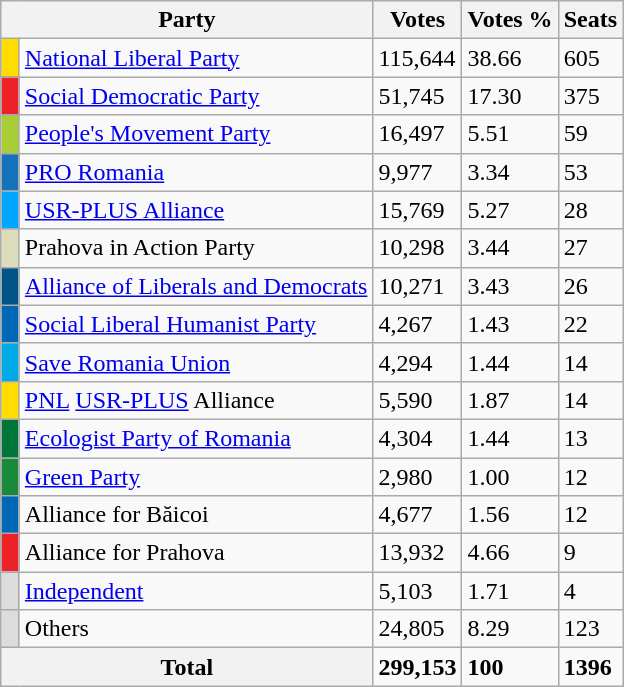<table class="wikitable">
<tr>
<th colspan="2">Party</th>
<th>Votes</th>
<th>Votes %</th>
<th>Seats</th>
</tr>
<tr>
<td style="background:#ffdd00;" width="5"></td>
<td><a href='#'>National Liberal Party</a></td>
<td>115,644</td>
<td>38.66</td>
<td>605</td>
</tr>
<tr>
<td style="background:#ed2128;" width="5"></td>
<td><a href='#'>Social Democratic Party</a></td>
<td>51,745</td>
<td>17.30</td>
<td>375</td>
</tr>
<tr>
<td style="background:#a7cf35;" width="5"></td>
<td><a href='#'>People's Movement Party</a></td>
<td>16,497</td>
<td>5.51</td>
<td>59</td>
</tr>
<tr>
<td style="background:#1572ba;" width="5"></td>
<td><a href='#'>PRO Romania</a></td>
<td>9,977</td>
<td>3.34</td>
<td>53</td>
</tr>
<tr>
<td style="background:#00a6ff;" width="5"></td>
<td><a href='#'>USR-PLUS Alliance</a></td>
<td>15,769</td>
<td>5.27</td>
<td>28</td>
</tr>
<tr>
<td style="background:#ddddbb;" width="5"></td>
<td>Prahova in Action Party</td>
<td>10,298</td>
<td>3.44</td>
<td>27</td>
</tr>
<tr>
<td style="background:#005487;" width="5"></td>
<td><a href='#'>Alliance of Liberals and Democrats</a></td>
<td>10,271</td>
<td>3.43</td>
<td>26</td>
</tr>
<tr>
<td style="background:#0066b6;" width="5"></td>
<td><a href='#'>Social Liberal Humanist Party</a></td>
<td>4,267</td>
<td>1.43</td>
<td>22</td>
</tr>
<tr>
<td style="background:#00aae7;" width="5"></td>
<td><a href='#'>Save Romania Union</a></td>
<td>4,294</td>
<td>1.44</td>
<td>14</td>
</tr>
<tr>
<td style="background:#ffdd00;" width="5"></td>
<td><a href='#'>PNL</a> <a href='#'>USR-PLUS</a> Alliance</td>
<td>5,590</td>
<td>1.87</td>
<td>14</td>
</tr>
<tr>
<td style="background:#00753a;" width="5"></td>
<td><a href='#'>Ecologist Party of Romania</a></td>
<td>4,304</td>
<td>1.44</td>
<td>13</td>
</tr>
<tr>
<td style="background:#198a3a;" width="5"></td>
<td><a href='#'>Green Party</a></td>
<td>2,980</td>
<td>1.00</td>
<td>12</td>
</tr>
<tr>
<td style="background:#0066b6;" width="5"></td>
<td>Alliance for Băicoi</td>
<td>4,677</td>
<td>1.56</td>
<td>12</td>
</tr>
<tr>
<td style="background:#ed2128;" width="5"></td>
<td>Alliance for Prahova</td>
<td>13,932</td>
<td>4.66</td>
<td>9</td>
</tr>
<tr>
<td style="background:#dcdcdc;" width="5"></td>
<td><a href='#'>Independent</a></td>
<td>5,103</td>
<td>1.71</td>
<td>4</td>
</tr>
<tr>
<td style="background:#dcdcdc;" width="5"></td>
<td>Others</td>
<td>24,805</td>
<td>8.29</td>
<td>123</td>
</tr>
<tr>
<th colspan="2">Total</th>
<td><strong>299,153</strong></td>
<td><strong>100</strong></td>
<td><strong>1396</strong></td>
</tr>
</table>
